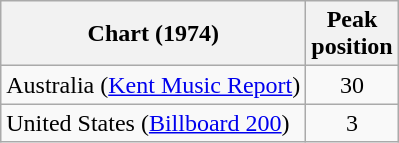<table class="wikitable">
<tr>
<th>Chart (1974)</th>
<th>Peak<br>position</th>
</tr>
<tr>
<td>Australia (<a href='#'>Kent Music Report</a>)</td>
<td style="text-align:center;">30</td>
</tr>
<tr>
<td>United States (<a href='#'>Billboard 200</a>)</td>
<td style="text-align:center;">3</td>
</tr>
</table>
